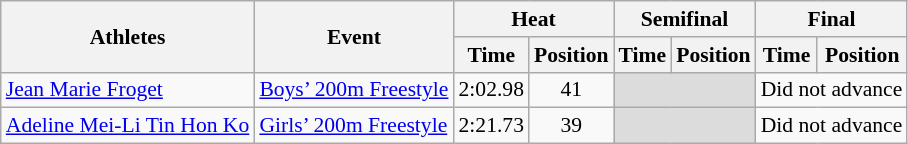<table class="wikitable" border="1" style="font-size:90%">
<tr>
<th rowspan=2>Athletes</th>
<th rowspan=2>Event</th>
<th colspan=2>Heat</th>
<th colspan=2>Semifinal</th>
<th colspan=2>Final</th>
</tr>
<tr>
<th>Time</th>
<th>Position</th>
<th>Time</th>
<th>Position</th>
<th>Time</th>
<th>Position</th>
</tr>
<tr>
<td rowspan=1><a href='#'>Jean Marie Froget</a></td>
<td><a href='#'>Boys’ 200m Freestyle</a></td>
<td align=center>2:02.98</td>
<td align=center>41</td>
<td colspan=2 bgcolor=#DCDCDC></td>
<td colspan="2" align=center>Did not advance</td>
</tr>
<tr>
<td rowspan=1><a href='#'>Adeline Mei-Li Tin Hon Ko</a></td>
<td><a href='#'>Girls’ 200m Freestyle</a></td>
<td align=center>2:21.73</td>
<td align=center>39</td>
<td colspan=2 bgcolor=#DCDCDC></td>
<td colspan="2" align=center>Did not advance</td>
</tr>
</table>
